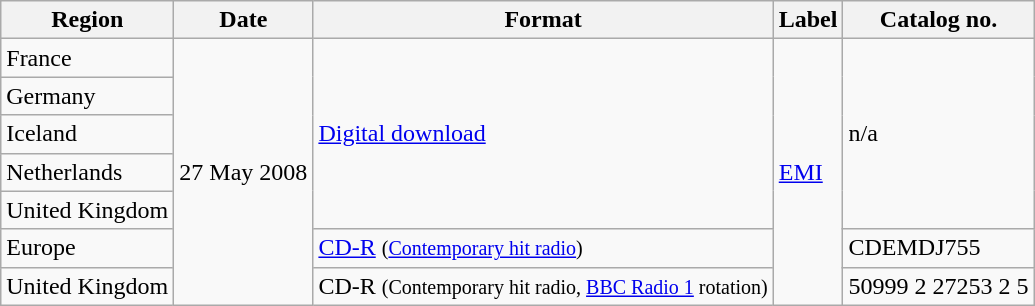<table class="wikitable">
<tr>
<th>Region</th>
<th>Date</th>
<th>Format</th>
<th>Label</th>
<th>Catalog no.</th>
</tr>
<tr>
<td>France</td>
<td rowspan="7">27 May 2008</td>
<td rowspan="5"><a href='#'>Digital download</a></td>
<td rowspan="7"><a href='#'>EMI</a></td>
<td rowspan="5">n/a</td>
</tr>
<tr>
<td>Germany</td>
</tr>
<tr>
<td>Iceland</td>
</tr>
<tr>
<td>Netherlands</td>
</tr>
<tr>
<td>United Kingdom</td>
</tr>
<tr>
<td>Europe</td>
<td><a href='#'>CD-R</a> <small>(<a href='#'>Contemporary hit radio</a>)</small></td>
<td>CDEMDJ755</td>
</tr>
<tr>
<td>United Kingdom</td>
<td>CD-R <small>(Contemporary hit radio, <a href='#'>BBC Radio 1</a> rotation)</small></td>
<td>50999 2 27253 2 5</td>
</tr>
</table>
